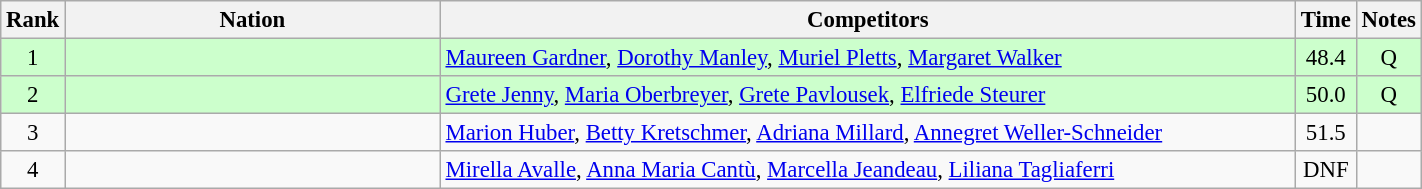<table class="wikitable sortable"  style="width:75%; text-align:center; font-size:95%;">
<tr>
<th width=15>Rank</th>
<th width=300>Nation</th>
<th width=700>Competitors</th>
<th width=15>Time</th>
<th width=15>Notes</th>
</tr>
<tr style="background:#cfc;">
<td>1</td>
<td align=left></td>
<td align=left><a href='#'>Maureen Gardner</a>, <a href='#'>Dorothy Manley</a>, <a href='#'>Muriel Pletts</a>, <a href='#'>Margaret Walker</a></td>
<td>48.4</td>
<td>Q</td>
</tr>
<tr style="background:#cfc;">
<td>2</td>
<td align=left></td>
<td align=left><a href='#'>Grete Jenny</a>, <a href='#'>Maria Oberbreyer</a>, <a href='#'>Grete Pavlousek</a>, <a href='#'>Elfriede Steurer</a></td>
<td>50.0</td>
<td>Q</td>
</tr>
<tr>
<td>3</td>
<td align=left></td>
<td align=left><a href='#'>Marion Huber</a>, <a href='#'>Betty Kretschmer</a>, <a href='#'>Adriana Millard</a>, <a href='#'>Annegret Weller-Schneider</a></td>
<td>51.5</td>
<td></td>
</tr>
<tr>
<td>4</td>
<td align=left></td>
<td align=left><a href='#'>Mirella Avalle</a>, <a href='#'>Anna Maria Cantù</a>, <a href='#'>Marcella Jeandeau</a>, <a href='#'>Liliana Tagliaferri</a></td>
<td>DNF</td>
<td></td>
</tr>
</table>
